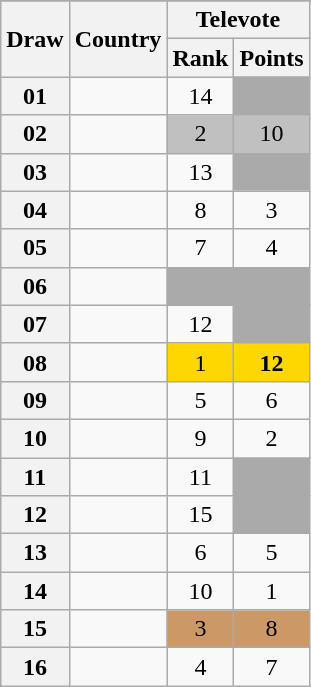<table class="sortable wikitable collapsible plainrowheaders" style="text-align:center;">
<tr>
</tr>
<tr>
<th scope="col" rowspan="2">Draw</th>
<th scope="col" rowspan="2">Country</th>
<th scope="col" colspan="2">Televote</th>
</tr>
<tr>
<th scope="col">Rank</th>
<th scope="col">Points</th>
</tr>
<tr>
<th scope="row" style="text-align:center;">01</th>
<td style="text-align:left;"></td>
<td>14</td>
<td style="background:#AAAAAA;"></td>
</tr>
<tr>
<th scope="row" style="text-align:center;">02</th>
<td style="text-align:left;"></td>
<td style="background:silver;">2</td>
<td style="background:silver;">10</td>
</tr>
<tr>
<th scope="row" style="text-align:center;">03</th>
<td style="text-align:left;"></td>
<td>13</td>
<td style="background:#AAAAAA;"></td>
</tr>
<tr>
<th scope="row" style="text-align:center;">04</th>
<td style="text-align:left;"></td>
<td>8</td>
<td>3</td>
</tr>
<tr>
<th scope="row" style="text-align:center;">05</th>
<td style="text-align:left;"></td>
<td>7</td>
<td>4</td>
</tr>
<tr class=sortbottom>
<th scope="row" style="text-align:center;">06</th>
<td style="text-align:left;"></td>
<td style="background:#AAAAAA;"></td>
<td style="background:#AAAAAA;"></td>
</tr>
<tr>
<th scope="row" style="text-align:center;">07</th>
<td style="text-align:left;"></td>
<td>12</td>
<td style="background:#AAAAAA;"></td>
</tr>
<tr>
<th scope="row" style="text-align:center;">08</th>
<td style="text-align:left;"></td>
<td style="background:gold;">1</td>
<td style="background:gold;"><strong>12</strong></td>
</tr>
<tr>
<th scope="row" style="text-align:center;">09</th>
<td style="text-align:left;"></td>
<td>5</td>
<td>6</td>
</tr>
<tr>
<th scope="row" style="text-align:center;">10</th>
<td style="text-align:left;"></td>
<td>9</td>
<td>2</td>
</tr>
<tr>
<th scope="row" style="text-align:center;">11</th>
<td style="text-align:left;"></td>
<td>11</td>
<td style="background:#AAAAAA;"></td>
</tr>
<tr>
<th scope="row" style="text-align:center;">12</th>
<td style="text-align:left;"></td>
<td>15</td>
<td style="background:#AAAAAA;"></td>
</tr>
<tr>
<th scope="row" style="text-align:center;">13</th>
<td style="text-align:left;"></td>
<td>6</td>
<td>5</td>
</tr>
<tr>
<th scope="row" style="text-align:center;">14</th>
<td style="text-align:left;"></td>
<td>10</td>
<td>1</td>
</tr>
<tr>
<th scope="row" style="text-align:center;">15</th>
<td style="text-align:left;"></td>
<td style="background:#CC9966;">3</td>
<td style="background:#CC9966;">8</td>
</tr>
<tr>
<th scope="row" style="text-align:center;">16</th>
<td style="text-align:left;"></td>
<td>4</td>
<td>7</td>
</tr>
</table>
